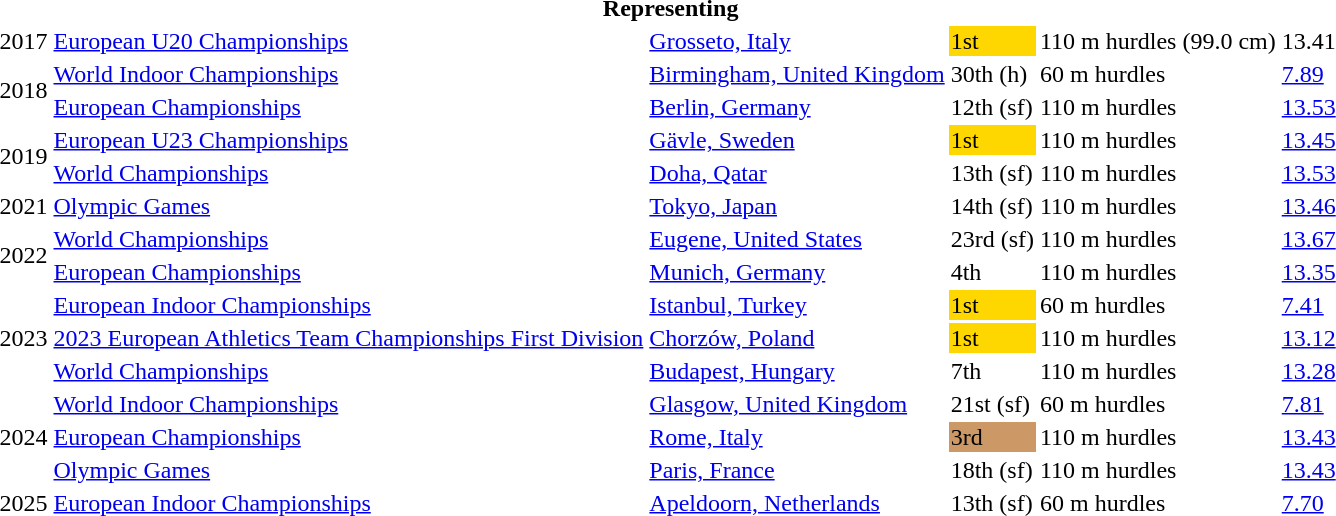<table>
<tr>
<th colspan="7">Representing </th>
</tr>
<tr>
<td>2017</td>
<td><a href='#'>European U20 Championships</a></td>
<td><a href='#'>Grosseto, Italy</a></td>
<td bgcolor=gold>1st</td>
<td>110 m hurdles (99.0 cm)</td>
<td>13.41</td>
<td></td>
</tr>
<tr>
<td rowspan=2>2018</td>
<td><a href='#'>World Indoor Championships</a></td>
<td><a href='#'>Birmingham, United Kingdom</a></td>
<td>30th (h)</td>
<td>60 m hurdles</td>
<td><a href='#'>7.89</a></td>
<td></td>
</tr>
<tr>
<td><a href='#'>European Championships</a></td>
<td><a href='#'>Berlin, Germany</a></td>
<td>12th (sf)</td>
<td>110 m hurdles</td>
<td><a href='#'>13.53</a></td>
<td></td>
</tr>
<tr>
<td rowspan=2>2019</td>
<td><a href='#'>European U23 Championships</a></td>
<td><a href='#'>Gävle, Sweden</a></td>
<td bgcolor=gold>1st</td>
<td>110 m hurdles</td>
<td><a href='#'>13.45</a></td>
<td></td>
</tr>
<tr>
<td><a href='#'>World Championships</a></td>
<td><a href='#'>Doha, Qatar</a></td>
<td>13th (sf)</td>
<td>110 m hurdles</td>
<td><a href='#'>13.53</a></td>
<td></td>
</tr>
<tr>
<td>2021</td>
<td><a href='#'>Olympic Games</a></td>
<td><a href='#'>Tokyo, Japan</a></td>
<td>14th (sf)</td>
<td>110 m hurdles</td>
<td><a href='#'>13.46</a></td>
<td></td>
</tr>
<tr>
<td rowspan=2>2022</td>
<td><a href='#'>World Championships</a></td>
<td><a href='#'>Eugene, United States</a></td>
<td>23rd (sf)</td>
<td>110 m hurdles</td>
<td><a href='#'>13.67</a></td>
<td></td>
</tr>
<tr>
<td><a href='#'>European Championships</a></td>
<td><a href='#'>Munich, Germany</a></td>
<td>4th</td>
<td>110 m hurdles</td>
<td><a href='#'>13.35</a></td>
<td></td>
</tr>
<tr>
<td rowspan=3>2023</td>
<td><a href='#'>European Indoor Championships</a></td>
<td><a href='#'>Istanbul, Turkey</a></td>
<td bgcolor=gold>1st</td>
<td>60 m hurdles</td>
<td><a href='#'>7.41</a></td>
<td> </td>
</tr>
<tr>
<td><a href='#'>2023 European Athletics Team Championships First Division</a></td>
<td><a href='#'>Chorzów, Poland</a></td>
<td bgcolor=gold>1st</td>
<td>110 m hurdles</td>
<td><a href='#'>13.12</a></td>
<td></td>
</tr>
<tr>
<td><a href='#'>World Championships</a></td>
<td><a href='#'>Budapest, Hungary</a></td>
<td>7th</td>
<td>110 m hurdles</td>
<td><a href='#'>13.28</a></td>
<td></td>
</tr>
<tr>
<td rowspan=3>2024</td>
<td><a href='#'>World Indoor Championships</a></td>
<td><a href='#'>Glasgow, United Kingdom</a></td>
<td>21st (sf)</td>
<td>60 m hurdles</td>
<td><a href='#'>7.81</a></td>
<td></td>
</tr>
<tr>
<td><a href='#'>European Championships</a></td>
<td><a href='#'>Rome, Italy</a></td>
<td bgcolor=cc9966>3rd</td>
<td>110 m hurdles</td>
<td><a href='#'>13.43</a></td>
<td></td>
</tr>
<tr>
<td><a href='#'>Olympic Games</a></td>
<td><a href='#'>Paris, France</a></td>
<td>18th (sf)</td>
<td>110 m hurdles</td>
<td><a href='#'>13.43</a></td>
<td></td>
</tr>
<tr>
<td>2025</td>
<td><a href='#'>European  Indoor Championships</a></td>
<td><a href='#'>Apeldoorn, Netherlands</a></td>
<td>13th (sf)</td>
<td>60 m hurdles</td>
<td><a href='#'>7.70</a></td>
<td></td>
</tr>
</table>
